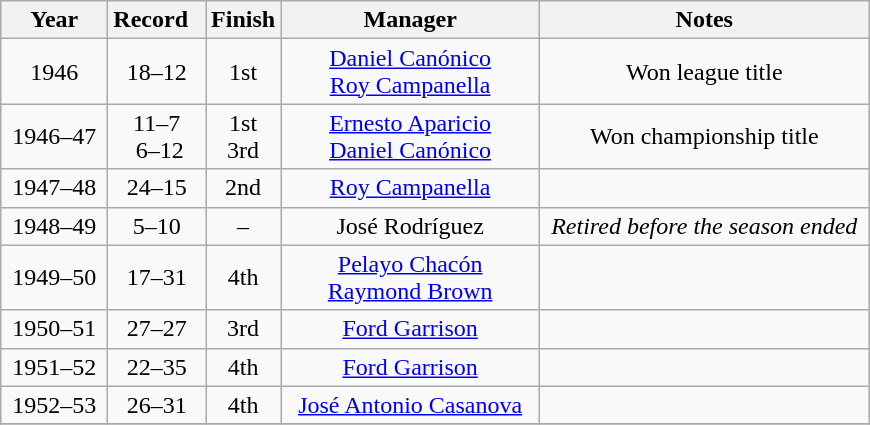<table class="wikitable">
<tr style="background: #F2F2F2;">
<th>Year</th>
<th>Record  </th>
<th>Finish</th>
<th>Manager</th>
<th>Notes</th>
</tr>
<tr align=center>
<td>1946</td>
<td>18–12</td>
<td>1st</td>
<td><a href='#'>Daniel Canónico</a><br><a href='#'>Roy Campanella</a></td>
<td>Won league title</td>
</tr>
<tr align=center>
<td> 1946–47 </td>
<td>  11–7  <br> 6–12 </td>
<td>1st<br>3rd</td>
<td><a href='#'>Ernesto Aparicio</a><br><a href='#'>Daniel Canónico</a></td>
<td>Won championship title</td>
</tr>
<tr align=center>
<td>1947–48</td>
<td>24–15</td>
<td>2nd</td>
<td><a href='#'>Roy Campanella</a></td>
<td></td>
</tr>
<tr align=center>
<td>1948–49</td>
<td>5–10</td>
<td>–</td>
<td>José Rodríguez</td>
<td> <em>Retired before the season ended</em> </td>
</tr>
<tr align=center>
<td>1949–50</td>
<td>17–31</td>
<td>4th</td>
<td><a href='#'>Pelayo Chacón</a><br><a href='#'>Raymond Brown</a></td>
<td></td>
</tr>
<tr align=center>
<td>1950–51</td>
<td>27–27</td>
<td>3rd</td>
<td><a href='#'>Ford Garrison</a></td>
<td></td>
</tr>
<tr align=center>
<td>1951–52</td>
<td>22–35</td>
<td>4th</td>
<td><a href='#'>Ford Garrison</a></td>
<td></td>
</tr>
<tr align=center>
<td>1952–53</td>
<td>26–31</td>
<td>4th</td>
<td>  <a href='#'>José Antonio Casanova</a>  </td>
<td></td>
</tr>
<tr align=center>
</tr>
</table>
